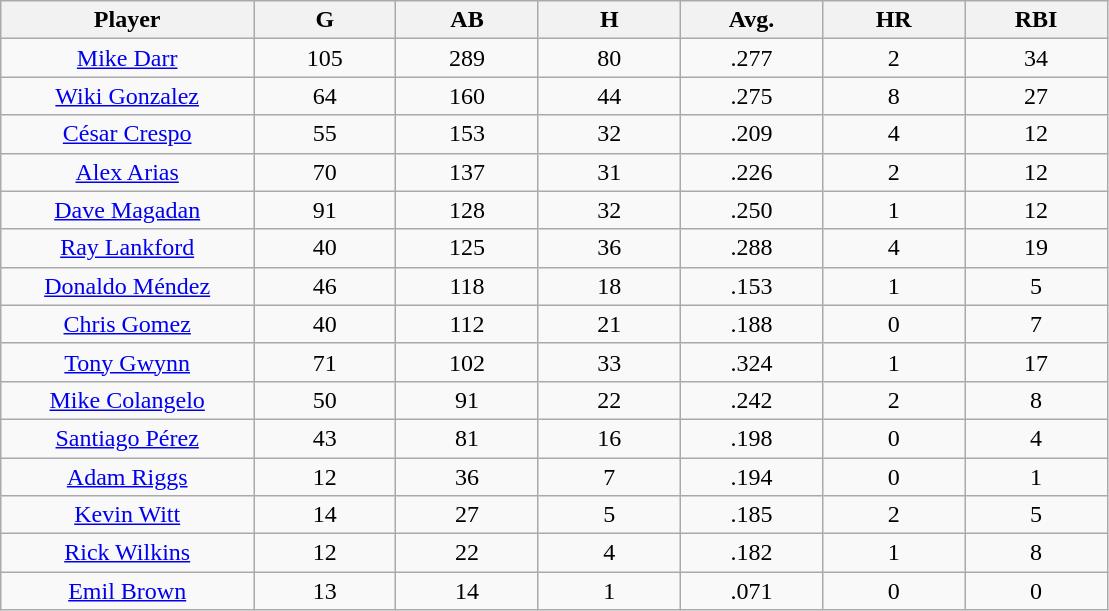<table class="wikitable sortable">
<tr>
<th bgcolor="#DDDDFF" width="16%">Player</th>
<th bgcolor="#DDDDFF" width="9%">G</th>
<th bgcolor="#DDDDFF" width="9%">AB</th>
<th bgcolor="#DDDDFF" width="9%">H</th>
<th bgcolor="#DDDDFF" width="9%">Avg.</th>
<th bgcolor="#DDDDFF" width="9%">HR</th>
<th bgcolor="#DDDDFF" width="9%">RBI</th>
</tr>
<tr align="center">
<td><a href='#'>Mike Darr</a></td>
<td>105</td>
<td>289</td>
<td>80</td>
<td>.277</td>
<td>2</td>
<td>34</td>
</tr>
<tr align=center>
<td><a href='#'>Wiki Gonzalez</a></td>
<td>64</td>
<td>160</td>
<td>44</td>
<td>.275</td>
<td>8</td>
<td>27</td>
</tr>
<tr align=center>
<td><a href='#'>César Crespo</a></td>
<td>55</td>
<td>153</td>
<td>32</td>
<td>.209</td>
<td>4</td>
<td>12</td>
</tr>
<tr align=center>
<td><a href='#'>Alex Arias</a></td>
<td>70</td>
<td>137</td>
<td>31</td>
<td>.226</td>
<td>2</td>
<td>12</td>
</tr>
<tr align=center>
<td><a href='#'>Dave Magadan</a></td>
<td>91</td>
<td>128</td>
<td>32</td>
<td>.250</td>
<td>1</td>
<td>12</td>
</tr>
<tr align=center>
<td><a href='#'>Ray Lankford</a></td>
<td>40</td>
<td>125</td>
<td>36</td>
<td>.288</td>
<td>4</td>
<td>19</td>
</tr>
<tr align=center>
<td><a href='#'>Donaldo Méndez</a></td>
<td>46</td>
<td>118</td>
<td>18</td>
<td>.153</td>
<td>1</td>
<td>5</td>
</tr>
<tr align=center>
<td><a href='#'>Chris Gomez</a></td>
<td>40</td>
<td>112</td>
<td>21</td>
<td>.188</td>
<td>0</td>
<td>7</td>
</tr>
<tr align=center>
<td><a href='#'>Tony Gwynn</a></td>
<td>71</td>
<td>102</td>
<td>33</td>
<td>.324</td>
<td>1</td>
<td>17</td>
</tr>
<tr align=center>
<td><a href='#'>Mike Colangelo</a></td>
<td>50</td>
<td>91</td>
<td>22</td>
<td>.242</td>
<td>2</td>
<td>8</td>
</tr>
<tr align=center>
<td><a href='#'>Santiago Pérez</a></td>
<td>43</td>
<td>81</td>
<td>16</td>
<td>.198</td>
<td>0</td>
<td>4</td>
</tr>
<tr align=center>
<td><a href='#'>Adam Riggs</a></td>
<td>12</td>
<td>36</td>
<td>7</td>
<td>.194</td>
<td>0</td>
<td>1</td>
</tr>
<tr align=center>
<td><a href='#'>Kevin Witt</a></td>
<td>14</td>
<td>27</td>
<td>5</td>
<td>.185</td>
<td>2</td>
<td>5</td>
</tr>
<tr align=center>
<td><a href='#'>Rick Wilkins</a></td>
<td>12</td>
<td>22</td>
<td>4</td>
<td>.182</td>
<td>1</td>
<td>8</td>
</tr>
<tr align=center>
<td><a href='#'>Emil Brown</a></td>
<td>13</td>
<td>14</td>
<td>1</td>
<td>.071</td>
<td>0</td>
<td>0</td>
</tr>
</table>
